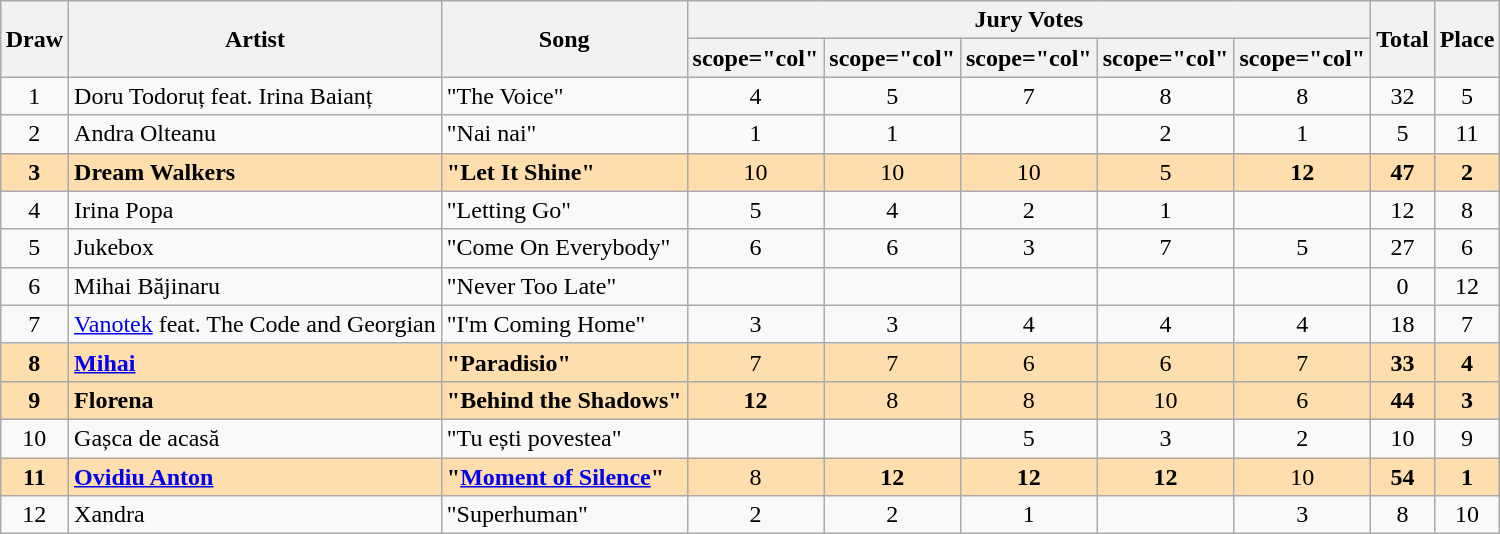<table class="sortable wikitable" style="margin: 1em auto 1em auto; text-align:center;">
<tr>
<th rowspan="2">Draw</th>
<th rowspan="2">Artist</th>
<th rowspan="2">Song</th>
<th colspan="5"><strong>Jury Votes</strong></th>
<th rowspan="2">Total</th>
<th rowspan="2">Place</th>
</tr>
<tr>
<th>scope="col" </th>
<th>scope="col" </th>
<th>scope="col" </th>
<th>scope="col" </th>
<th>scope="col" </th>
</tr>
<tr>
<td>1</td>
<td align="left">Doru Todoruț feat. Irina Baianț</td>
<td align="left">"The Voice"</td>
<td>4</td>
<td>5</td>
<td>7</td>
<td>8</td>
<td>8</td>
<td>32</td>
<td>5</td>
</tr>
<tr>
<td>2</td>
<td align="left">Andra Olteanu</td>
<td align="left">"Nai nai"</td>
<td>1</td>
<td>1</td>
<td></td>
<td>2</td>
<td>1</td>
<td>5</td>
<td>11</td>
</tr>
<tr style="background:navajowhite">
<td><strong>3</strong></td>
<td align="left"><strong>Dream Walkers</strong></td>
<td align="left"><strong>"Let It Shine"</strong></td>
<td>10</td>
<td>10</td>
<td>10</td>
<td>5</td>
<td><strong>12</strong></td>
<td><strong>47</strong></td>
<td><strong>2</strong></td>
</tr>
<tr>
<td>4</td>
<td align="left">Irina Popa</td>
<td align="left">"Letting Go"</td>
<td>5</td>
<td>4</td>
<td>2</td>
<td>1</td>
<td></td>
<td>12</td>
<td>8</td>
</tr>
<tr>
<td>5</td>
<td align="left">Jukebox</td>
<td align="left">"Come On Everybody"</td>
<td>6</td>
<td>6</td>
<td>3</td>
<td>7</td>
<td>5</td>
<td>27</td>
<td>6</td>
</tr>
<tr>
<td>6</td>
<td align="left">Mihai Băjinaru</td>
<td align="left">"Never Too Late"</td>
<td></td>
<td></td>
<td></td>
<td></td>
<td></td>
<td>0</td>
<td>12</td>
</tr>
<tr>
<td>7</td>
<td align="left"><a href='#'>Vanotek</a> feat. The Code and Georgian</td>
<td align="left">"I'm Coming Home"</td>
<td>3</td>
<td>3</td>
<td>4</td>
<td>4</td>
<td>4</td>
<td>18</td>
<td>7</td>
</tr>
<tr style="background:navajowhite">
<td><strong>8</strong></td>
<td align="left"><a href='#'><strong>Mihai</strong></a></td>
<td align="left"><strong>"Paradisio"</strong></td>
<td>7</td>
<td>7</td>
<td>6</td>
<td>6</td>
<td>7</td>
<td><strong>33</strong></td>
<td><strong>4</strong></td>
</tr>
<tr style="background:navajowhite">
<td><strong>9</strong></td>
<td align="left"><strong>Florena</strong></td>
<td align="left"><strong>"Behind the Shadows"</strong></td>
<td><strong>12</strong></td>
<td>8</td>
<td>8</td>
<td>10</td>
<td>6</td>
<td><strong>44</strong></td>
<td><strong>3</strong></td>
</tr>
<tr>
<td>10</td>
<td align="left">Gașca de acasă</td>
<td align="left">"Tu ești povestea"</td>
<td></td>
<td></td>
<td>5</td>
<td>3</td>
<td>2</td>
<td>10</td>
<td>9</td>
</tr>
<tr style="background:navajowhite">
<td><strong>11</strong></td>
<td align="left"><strong><a href='#'>Ovidiu Anton</a></strong></td>
<td align="left"><strong>"<a href='#'>Moment of Silence</a>"</strong></td>
<td>8</td>
<td><strong>12</strong></td>
<td><strong>12</strong></td>
<td><strong>12</strong></td>
<td>10</td>
<td><strong>54</strong></td>
<td><strong>1</strong></td>
</tr>
<tr>
<td>12</td>
<td align="left">Xandra</td>
<td align="left">"Superhuman"</td>
<td>2</td>
<td>2</td>
<td>1</td>
<td></td>
<td>3</td>
<td>8</td>
<td>10</td>
</tr>
</table>
